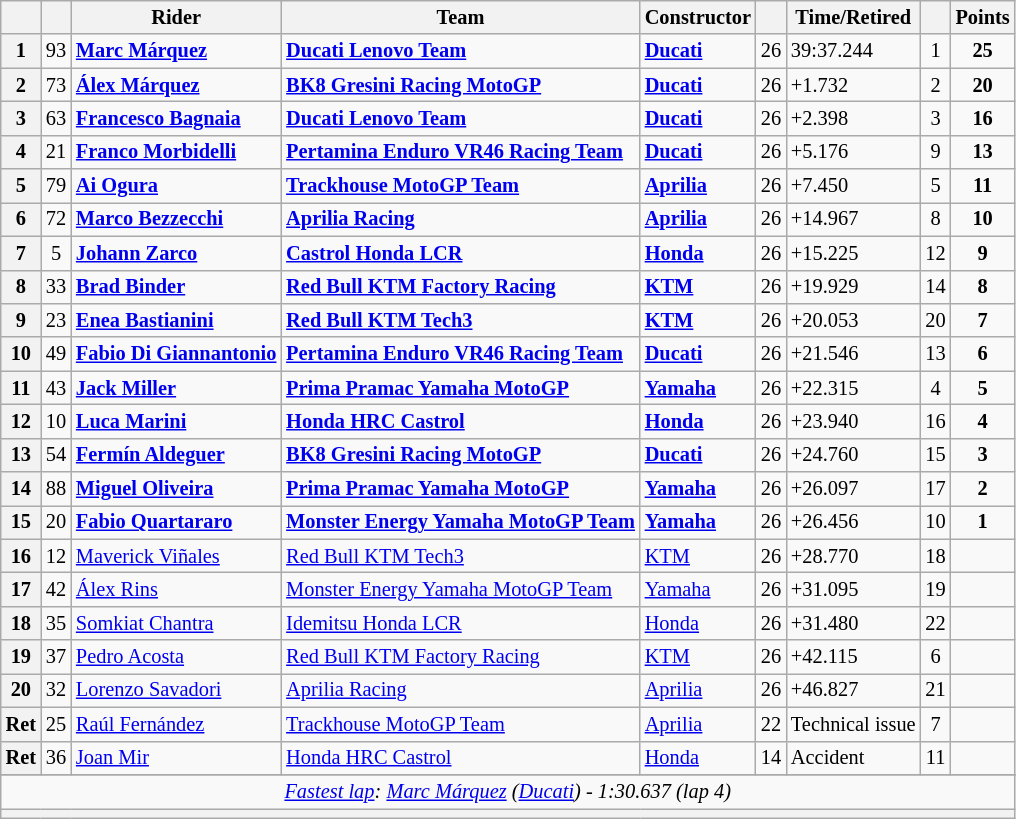<table class="wikitable sortable" style="font-size: 85%;">
<tr>
<th scope="col"></th>
<th scope="col"></th>
<th scope="col">Rider</th>
<th scope="col">Team</th>
<th scope="col">Constructor</th>
<th scope="col" class="unsortable"></th>
<th scope="col" class="unsortable">Time/Retired</th>
<th scope="col"></th>
<th scope="col">Points</th>
</tr>
<tr>
<th>1</th>
<td align="center">93</td>
<td> <strong><a href='#'>Marc Márquez</a></strong></td>
<td><strong><a href='#'>Ducati Lenovo Team</a></strong></td>
<td><strong><a href='#'>Ducati</a></strong></td>
<td>26</td>
<td>39:37.244</td>
<td align="center">1</td>
<td align="center"><strong>25</strong></td>
</tr>
<tr>
<th>2</th>
<td align="center">73</td>
<td> <strong><a href='#'>Álex Márquez</a></strong></td>
<td><strong><a href='#'>BK8 Gresini Racing MotoGP</a></strong></td>
<td><strong><a href='#'>Ducati</a></strong></td>
<td>26</td>
<td>+1.732</td>
<td align="center">2</td>
<td align="center"><strong>20</strong></td>
</tr>
<tr>
<th>3</th>
<td align="center">63</td>
<td> <strong><a href='#'>Francesco Bagnaia</a></strong></td>
<td><strong><a href='#'>Ducati Lenovo Team</a></strong></td>
<td><strong><a href='#'>Ducati</a></strong></td>
<td>26</td>
<td>+2.398</td>
<td align="center">3</td>
<td align="center"><strong>16</strong></td>
</tr>
<tr>
<th>4</th>
<td align="center">21</td>
<td> <strong><a href='#'>Franco Morbidelli</a></strong></td>
<td><strong><a href='#'>Pertamina Enduro VR46 Racing Team</a></strong></td>
<td><strong><a href='#'>Ducati</a></strong></td>
<td>26</td>
<td>+5.176</td>
<td align="center">9</td>
<td align="center"><strong>13</strong></td>
</tr>
<tr>
<th>5</th>
<td align="center">79</td>
<td> <strong><a href='#'>Ai Ogura</a></strong></td>
<td><strong><a href='#'>Trackhouse MotoGP Team</a></strong></td>
<td><strong><a href='#'>Aprilia</a></strong></td>
<td>26</td>
<td>+7.450</td>
<td align="center">5</td>
<td align="center"><strong>11</strong></td>
</tr>
<tr>
<th>6</th>
<td align="center">72</td>
<td> <strong><a href='#'>Marco Bezzecchi</a></strong></td>
<td><strong><a href='#'>Aprilia Racing</a></strong></td>
<td><strong><a href='#'>Aprilia</a></strong></td>
<td>26</td>
<td>+14.967</td>
<td align="center">8</td>
<td align="center"><strong>10</strong></td>
</tr>
<tr>
<th>7</th>
<td align="center">5</td>
<td> <strong><a href='#'>Johann Zarco</a></strong></td>
<td><strong><a href='#'>Castrol Honda LCR</a></strong></td>
<td><strong><a href='#'>Honda</a></strong></td>
<td>26</td>
<td>+15.225</td>
<td align="center">12</td>
<td align="center"><strong>9</strong></td>
</tr>
<tr>
<th>8</th>
<td align="center">33</td>
<td> <strong><a href='#'>Brad Binder</a></strong></td>
<td><strong><a href='#'>Red Bull KTM Factory Racing</a></strong></td>
<td><strong><a href='#'>KTM</a></strong></td>
<td>26</td>
<td>+19.929</td>
<td align="center">14</td>
<td align="center"><strong>8</strong></td>
</tr>
<tr>
<th>9</th>
<td align="center">23</td>
<td> <strong><a href='#'>Enea Bastianini</a></strong></td>
<td><strong><a href='#'>Red Bull KTM Tech3</a></strong></td>
<td><strong><a href='#'>KTM</a></strong></td>
<td>26</td>
<td>+20.053</td>
<td align="center">20</td>
<td align="center"><strong>7</strong></td>
</tr>
<tr>
<th>10</th>
<td align="center">49</td>
<td> <strong><a href='#'>Fabio Di Giannantonio</a></strong></td>
<td><strong><a href='#'>Pertamina Enduro VR46 Racing Team</a></strong></td>
<td><strong><a href='#'>Ducati</a></strong></td>
<td>26</td>
<td>+21.546</td>
<td align="center">13</td>
<td align="center"><strong>6</strong></td>
</tr>
<tr>
<th>11</th>
<td align="center">43</td>
<td> <strong><a href='#'>Jack Miller</a></strong></td>
<td><strong><a href='#'>Prima Pramac Yamaha MotoGP</a></strong></td>
<td><strong><a href='#'>Yamaha</a></strong></td>
<td>26</td>
<td>+22.315</td>
<td align="center">4</td>
<td align="center"><strong>5</strong></td>
</tr>
<tr>
<th>12</th>
<td align="center">10</td>
<td> <strong><a href='#'>Luca Marini</a></strong></td>
<td><strong><a href='#'>Honda HRC Castrol</a></strong></td>
<td><strong><a href='#'>Honda</a></strong></td>
<td>26</td>
<td>+23.940</td>
<td align="center">16</td>
<td align="center"><strong>4</strong></td>
</tr>
<tr>
<th>13</th>
<td align="center">54</td>
<td> <strong><a href='#'>Fermín Aldeguer</a></strong></td>
<td><strong><a href='#'>BK8 Gresini Racing MotoGP</a></strong></td>
<td><strong><a href='#'>Ducati</a></strong></td>
<td>26</td>
<td>+24.760</td>
<td align="center">15</td>
<td align="center"><strong>3</strong></td>
</tr>
<tr>
<th>14</th>
<td align="center">88</td>
<td> <strong><a href='#'>Miguel Oliveira</a></strong></td>
<td><strong><a href='#'>Prima Pramac Yamaha MotoGP</a></strong></td>
<td><strong><a href='#'>Yamaha</a></strong></td>
<td>26</td>
<td>+26.097</td>
<td align="center">17</td>
<td align="center"><strong>2</strong></td>
</tr>
<tr>
<th>15</th>
<td align="center">20</td>
<td> <strong><a href='#'>Fabio Quartararo</a></strong></td>
<td><strong><a href='#'>Monster Energy Yamaha MotoGP Team</a></strong></td>
<td><strong><a href='#'>Yamaha</a></strong></td>
<td>26</td>
<td>+26.456</td>
<td align="center">10</td>
<td align="center"><strong>1</strong></td>
</tr>
<tr>
<th>16</th>
<td align="center">12</td>
<td> <a href='#'>Maverick Viñales</a></td>
<td><a href='#'>Red Bull KTM Tech3</a></td>
<td><a href='#'>KTM</a></td>
<td>26</td>
<td>+28.770</td>
<td align="center">18</td>
<td align="center"></td>
</tr>
<tr>
<th>17</th>
<td align="center">42</td>
<td> <a href='#'>Álex Rins</a></td>
<td><a href='#'>Monster Energy Yamaha MotoGP Team</a></td>
<td><a href='#'>Yamaha</a></td>
<td>26</td>
<td>+31.095</td>
<td align="center">19</td>
<td align="center"></td>
</tr>
<tr>
<th>18</th>
<td align="center">35</td>
<td> <a href='#'>Somkiat Chantra</a></td>
<td><a href='#'>Idemitsu Honda LCR</a></td>
<td><a href='#'>Honda</a></td>
<td>26</td>
<td>+31.480</td>
<td align="center">22</td>
<td align="center"></td>
</tr>
<tr>
<th>19</th>
<td align="center">37</td>
<td> <a href='#'>Pedro Acosta</a></td>
<td><a href='#'>Red Bull KTM Factory Racing</a></td>
<td><a href='#'>KTM</a></td>
<td>26</td>
<td>+42.115</td>
<td align="center">6</td>
<td align="center"></td>
</tr>
<tr>
<th>20</th>
<td align="center">32</td>
<td> <a href='#'>Lorenzo Savadori</a></td>
<td><a href='#'>Aprilia Racing</a></td>
<td><a href='#'>Aprilia</a></td>
<td>26</td>
<td>+46.827</td>
<td align="center">21</td>
<td align="center"></td>
</tr>
<tr>
<th>Ret</th>
<td align="center">25</td>
<td> <a href='#'>Raúl Fernández</a></td>
<td><a href='#'>Trackhouse MotoGP Team</a></td>
<td><a href='#'>Aprilia</a></td>
<td>22</td>
<td>Technical issue</td>
<td align="center">7</td>
<td align="center"></td>
</tr>
<tr>
<th>Ret</th>
<td align="center">36</td>
<td> <a href='#'>Joan Mir</a></td>
<td><a href='#'>Honda HRC Castrol</a></td>
<td><a href='#'>Honda</a></td>
<td>14</td>
<td>Accident</td>
<td align="center">11</td>
<td align="center"></td>
</tr>
<tr>
</tr>
<tr class="sortbottom">
<td colspan="9" style="text-align:center"><em><a href='#'> Fastest lap</a>:  <a href='#'>Marc Márquez</a> (<a href='#'>Ducati</a>) - 1:30.637 (lap 4)</em></td>
</tr>
<tr class="sortbottom">
<th colspan="9"></th>
</tr>
</table>
